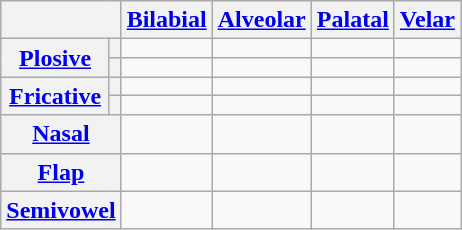<table class="wikitable" style="text-align:center;">
<tr>
<th colspan="2"></th>
<th><a href='#'>Bilabial</a></th>
<th><a href='#'>Alveolar</a></th>
<th><a href='#'>Palatal</a></th>
<th><a href='#'>Velar</a></th>
</tr>
<tr>
<th rowspan="2"><a href='#'>Plosive</a></th>
<th></th>
<td></td>
<td></td>
<td></td>
<td></td>
</tr>
<tr>
<th></th>
<td></td>
<td></td>
<td></td>
<td></td>
</tr>
<tr>
<th rowspan="2"><a href='#'>Fricative</a></th>
<th></th>
<td></td>
<td></td>
<td></td>
<td></td>
</tr>
<tr>
<th></th>
<td></td>
<td></td>
<td></td>
<td></td>
</tr>
<tr>
<th colspan="2"><a href='#'>Nasal</a></th>
<td></td>
<td></td>
<td></td>
<td></td>
</tr>
<tr>
<th colspan="2"><a href='#'>Flap</a></th>
<td></td>
<td></td>
<td></td>
<td></td>
</tr>
<tr>
<th colspan="2"><a href='#'>Semivowel</a></th>
<td></td>
<td></td>
<td></td>
<td></td>
</tr>
</table>
